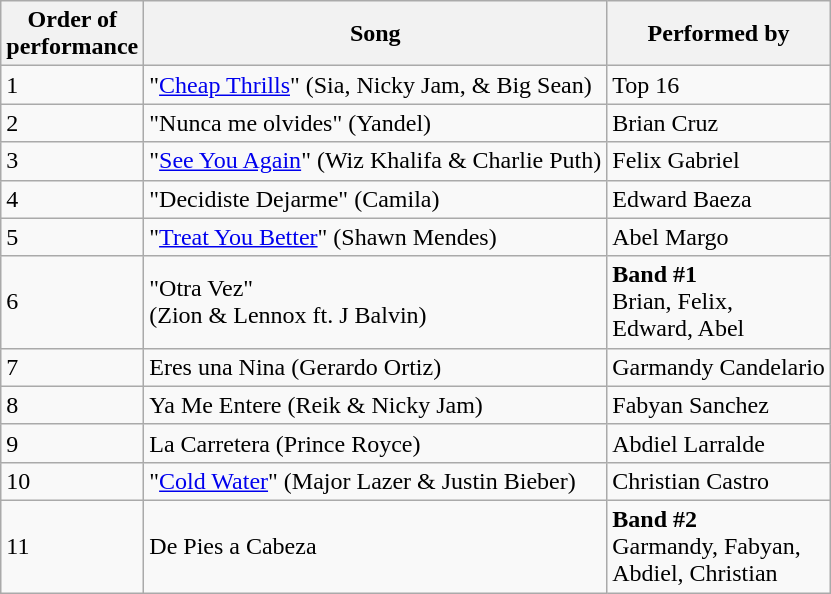<table class="wikitable">
<tr>
<th>Order of <br>performance</th>
<th>Song</th>
<th>Performed by</th>
</tr>
<tr>
<td>1</td>
<td>"<a href='#'>Cheap Thrills</a>" (Sia, Nicky Jam, & Big Sean)</td>
<td>Top 16</td>
</tr>
<tr>
<td>2</td>
<td>"Nunca me olvides" (Yandel)</td>
<td>Brian Cruz</td>
</tr>
<tr>
<td>3</td>
<td>"<a href='#'>See You Again</a>" (Wiz Khalifa & Charlie Puth)</td>
<td>Felix Gabriel</td>
</tr>
<tr>
<td>4</td>
<td>"Decidiste Dejarme" (Camila)</td>
<td>Edward Baeza</td>
</tr>
<tr>
<td>5</td>
<td>"<a href='#'>Treat You Better</a>" (Shawn Mendes)</td>
<td>Abel Margo</td>
</tr>
<tr>
<td>6</td>
<td>"Otra Vez"<br>(Zion & Lennox ft. J Balvin)</td>
<td><strong>Band #1</strong><br>Brian, Felix,<br>Edward, Abel</td>
</tr>
<tr>
<td>7</td>
<td>Eres una Nina (Gerardo Ortiz)</td>
<td>Garmandy Candelario</td>
</tr>
<tr>
<td>8</td>
<td>Ya Me Entere (Reik & Nicky Jam)</td>
<td>Fabyan Sanchez</td>
</tr>
<tr>
<td>9</td>
<td>La Carretera (Prince Royce)</td>
<td>Abdiel Larralde</td>
</tr>
<tr>
<td>10</td>
<td>"<a href='#'>Cold Water</a>" (Major Lazer & Justin Bieber)</td>
<td>Christian Castro</td>
</tr>
<tr>
<td>11</td>
<td>De Pies a Cabeza</td>
<td><strong>Band #2</strong><br>Garmandy, Fabyan,<br>Abdiel, Christian</td>
</tr>
</table>
